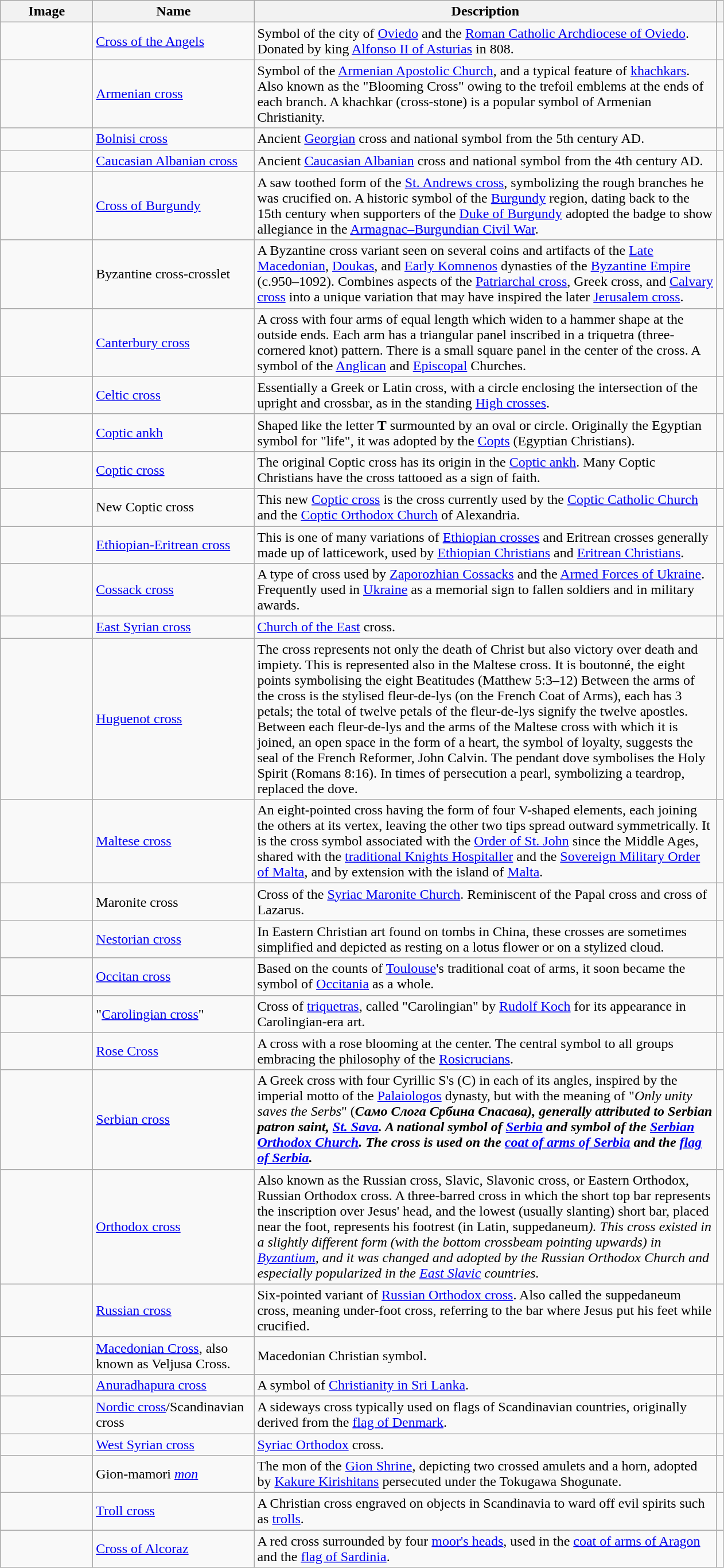<table class="wikitable sortable">
<tr>
<th style="width:100px;">Image</th>
<th style="width:180px;">Name</th>
<th style="width:530px;">Description</th>
<th></th>
</tr>
<tr>
<td style="text-align:center;"></td>
<td><a href='#'>Cross of the Angels</a></td>
<td>Symbol of the city of <a href='#'>Oviedo</a> and the <a href='#'>Roman Catholic Archdiocese of Oviedo</a>. Donated by king <a href='#'>Alfonso II of Asturias</a> in 808.</td>
<td></td>
</tr>
<tr>
<td style="text-align:center;"> </td>
<td><a href='#'>Armenian cross</a></td>
<td>Symbol of the <a href='#'>Armenian Apostolic Church</a>, and a typical feature of <a href='#'>khachkars</a>.  Also known as the "Blooming Cross" owing to the trefoil emblems at the ends of each branch. A khachkar (cross-stone) is a popular symbol of Armenian Christianity.</td>
<td></td>
</tr>
<tr>
<td style="text-align:center;"></td>
<td><a href='#'>Bolnisi cross</a></td>
<td>Ancient <a href='#'>Georgian</a> cross and national symbol from the 5th century AD.</td>
<td></td>
</tr>
<tr>
<td style="text-align:center;"></td>
<td><a href='#'>Caucasian Albanian cross</a></td>
<td>Ancient <a href='#'>Caucasian Albanian</a> cross and national symbol from the 4th century AD.</td>
<td></td>
</tr>
<tr>
<td style="text-align:center;"></td>
<td><a href='#'>Cross of Burgundy</a></td>
<td>A saw toothed form of the <a href='#'>St. Andrews cross</a>, symbolizing the rough branches he was crucified on. A historic symbol of the <a href='#'>Burgundy</a> region, dating back to the 15th century  when supporters of the <a href='#'>Duke of Burgundy</a> adopted the badge to show allegiance in the <a href='#'>Armagnac–Burgundian Civil War</a>.</td>
<td></td>
</tr>
<tr>
<td style="text-align:center;"></td>
<td>Byzantine cross-crosslet</td>
<td>A Byzantine cross variant seen on several coins and artifacts of the <a href='#'>Late Macedonian</a>, <a href='#'>Doukas</a>, and <a href='#'>Early Komnenos</a> dynasties of the <a href='#'>Byzantine Empire</a> (c.950–1092). Combines aspects of the <a href='#'>Patriarchal cross</a>, Greek cross, and <a href='#'>Calvary cross</a> into a unique variation that may have inspired the later <a href='#'>Jerusalem cross</a>.</td>
<td></td>
</tr>
<tr>
<td style="text-align:center;"></td>
<td><a href='#'>Canterbury cross</a></td>
<td>A cross with four arms of equal length which widen to a hammer shape at the outside ends. Each arm has a triangular panel inscribed in a triquetra (three-cornered knot) pattern. There is a small square panel in the center of the cross. A symbol of the <a href='#'>Anglican</a> and <a href='#'>Episcopal</a> Churches.</td>
<td></td>
</tr>
<tr>
<td style="text-align:center;"> </td>
<td><a href='#'>Celtic cross</a></td>
<td>Essentially a Greek or Latin cross, with a circle enclosing the intersection of the upright and crossbar, as in the standing <a href='#'>High crosses</a>.</td>
<td></td>
</tr>
<tr>
<td style="text-align:center;"></td>
<td><a href='#'>Coptic ankh</a></td>
<td>Shaped like the letter <strong>T</strong> surmounted by an oval or circle. Originally the Egyptian symbol for "life", it was adopted by the <a href='#'>Copts</a> (Egyptian Christians).</td>
<td></td>
</tr>
<tr>
<td style="text-align:center;"></td>
<td><a href='#'>Coptic cross</a></td>
<td>The original Coptic cross has its origin in the <a href='#'>Coptic ankh</a>. Many Coptic Christians have the cross tattooed as a sign of faith.</td>
<td></td>
</tr>
<tr>
<td style="text-align:center;"></td>
<td>New Coptic cross</td>
<td>This new <a href='#'>Coptic cross</a> is the cross currently used by the <a href='#'>Coptic Catholic Church</a> and the <a href='#'>Coptic Orthodox Church</a> of Alexandria.</td>
<td></td>
</tr>
<tr>
<td></td>
<td><a href='#'>Ethiopian-Eritrean cross</a></td>
<td>This is one of many variations of <a href='#'>Ethiopian crosses</a> and Eritrean crosses generally made up of latticework, used by <a href='#'>Ethiopian Christians</a> and <a href='#'>Eritrean Christians</a>.</td>
<td></td>
</tr>
<tr>
<td style="text-align:center;"></td>
<td><a href='#'>Cossack cross</a></td>
<td>A type of cross used by <a href='#'>Zaporozhian Cossacks</a> and the <a href='#'>Armed Forces of Ukraine</a>. Frequently used in <a href='#'>Ukraine</a> as a memorial sign to fallen soldiers and in military awards.</td>
<td></td>
</tr>
<tr>
<td style="text-align:center;"></td>
<td><a href='#'>East Syrian cross</a></td>
<td><a href='#'>Church of the East</a> cross.</td>
<td></td>
</tr>
<tr>
<td style="text-align:center;"></td>
<td><a href='#'>Huguenot cross</a></td>
<td>The cross represents not only the death of Christ but also victory over death and impiety. This is represented also in the Maltese cross. It is boutonné, the eight points symbolising the eight Beatitudes (Matthew 5:3–12) Between the arms of the cross is the stylised fleur-de-lys (on the French Coat of Arms), each has 3 petals; the total of twelve petals of the fleur-de-lys signify the twelve apostles. Between each fleur-de-lys and the arms of the Maltese cross with which it is joined, an open space in the form of a heart, the symbol of loyalty, suggests the seal of the French Reformer, John Calvin. The pendant dove symbolises the Holy Spirit (Romans 8:16). In times of persecution a pearl, symbolizing a teardrop, replaced the dove.</td>
<td></td>
</tr>
<tr>
<td style="text-align:center;"> </td>
<td><a href='#'>Maltese cross</a></td>
<td>An eight-pointed cross having the form of four V-shaped elements, each joining the others at its vertex, leaving the other two tips spread outward symmetrically. It is the cross symbol associated with the <a href='#'>Order of St. John</a> since the Middle Ages, shared with the <a href='#'>traditional Knights Hospitaller</a> and the <a href='#'>Sovereign Military Order of Malta</a>, and by extension with the island of <a href='#'>Malta</a>.</td>
<td></td>
</tr>
<tr>
<td style="text-align:center;"></td>
<td>Maronite cross</td>
<td>Cross of the <a href='#'>Syriac Maronite Church</a>. Reminiscent of the Papal cross and cross of Lazarus.</td>
<td></td>
</tr>
<tr>
<td style="text-align:center;"></td>
<td><a href='#'>Nestorian cross</a></td>
<td>In Eastern Christian art found on tombs in China, these crosses are sometimes simplified and depicted as resting on a lotus flower or on a stylized cloud.</td>
<td></td>
</tr>
<tr>
<td style="text-align:center;"></td>
<td><a href='#'>Occitan cross</a></td>
<td>Based on the counts of <a href='#'>Toulouse</a>'s traditional coat of arms, it soon became the symbol of <a href='#'>Occitania</a> as a whole.</td>
<td></td>
</tr>
<tr>
<td style="text-align:center;"></td>
<td>"<a href='#'>Carolingian cross</a>"</td>
<td>Cross of <a href='#'>triquetras</a>, called "Carolingian" by <a href='#'>Rudolf Koch</a> for its appearance in Carolingian-era art.</td>
<td></td>
</tr>
<tr>
<td style="text-align:center;"></td>
<td><a href='#'>Rose Cross</a></td>
<td>A cross with a rose blooming at the center. The central symbol to all groups embracing the philosophy of the <a href='#'>Rosicrucians</a>.</td>
<td></td>
</tr>
<tr>
<td style="text-align:center;"></td>
<td><a href='#'>Serbian cross</a></td>
<td>A Greek cross with four Cyrillic S's (C) in each of its angles, inspired by the imperial motto of the <a href='#'>Palaiologos</a> dynasty, but with the meaning of  "<em>Only unity saves the Serbs</em>" (<strong><em>С<strong>амо </strong>С<strong>лога </strong>С<strong>рбина </strong>С<strong>пасава<em>), generally attributed to Serbian patron saint, <a href='#'>St. Sava</a>. A national symbol of <a href='#'>Serbia</a> and symbol of the <a href='#'>Serbian Orthodox Church</a>. The cross is used on the <a href='#'>coat of arms of Serbia</a> and the <a href='#'>flag of Serbia</a>.</td>
<td></td>
</tr>
<tr>
<td style="text-align:center;"></td>
<td><a href='#'>Orthodox cross</a></td>
<td>Also known as the Russian cross, Slavic, Slavonic cross, or Eastern Orthodox, Russian Orthodox cross. A three-barred cross in which the short top bar represents the inscription over Jesus' head, and the lowest (usually slanting) short bar, placed near the foot, represents his footrest (in Latin, </em>suppedaneum<em>). This cross existed in a slightly different form (with the bottom crossbeam pointing upwards) in <a href='#'>Byzantium</a>, and it was changed and adopted by the Russian Orthodox Church and especially popularized in the <a href='#'>East Slavic</a> countries.</td>
<td></td>
</tr>
<tr>
<td style="text-align:center;"></td>
<td><a href='#'>Russian cross</a></td>
<td>Six-pointed variant of <a href='#'>Russian Orthodox cross</a>. Also called the suppedaneum cross, meaning under-foot cross, referring to the bar where Jesus put his feet while crucified.</td>
<td></td>
</tr>
<tr>
<td style="text-align:center;"></td>
<td><a href='#'>Macedonian Cross</a>, also known as Veljusa Cross.</td>
<td>Macedonian Christian symbol.</td>
<td></td>
</tr>
<tr>
<td style="text-align:center;"></td>
<td><a href='#'>Anuradhapura cross</a></td>
<td>A symbol of <a href='#'>Christianity in Sri Lanka</a>.</td>
<td></td>
</tr>
<tr>
<td style="text-align:center;"></td>
<td><a href='#'>Nordic cross</a>/Scandinavian cross</td>
<td>A sideways cross typically used on flags of Scandinavian countries, originally derived from the <a href='#'>flag of Denmark</a>.</td>
<td></td>
</tr>
<tr>
<td style="text-align:center;"></td>
<td><a href='#'>West Syrian cross</a></td>
<td><a href='#'>Syriac Orthodox</a> cross.</td>
<td></td>
</tr>
<tr>
<td style="text-align:center;"></td>
<td></em>Gion-mamori<em> <a href='#'>mon</a></td>
<td>The mon of the <a href='#'>Gion Shrine</a>, depicting two crossed amulets and a horn, adopted by <a href='#'>Kakure Kirishitans</a> persecuted under the Tokugawa Shogunate.</td>
<td></td>
</tr>
<tr>
<td style="text-align:center;"></td>
<td><a href='#'>Troll cross</a></td>
<td>A Christian cross engraved on objects in Scandinavia to ward off evil spirits such as <a href='#'>trolls</a>.</td>
<td></td>
</tr>
<tr>
<td style="text-align:center;"></td>
<td><a href='#'>Cross of Alcoraz</a></td>
<td>A red cross surrounded by four <a href='#'>moor's heads</a>, used in the <a href='#'>coat of arms of Aragon</a> and the <a href='#'>flag of Sardinia</a>.</td>
<td></td>
</tr>
</table>
